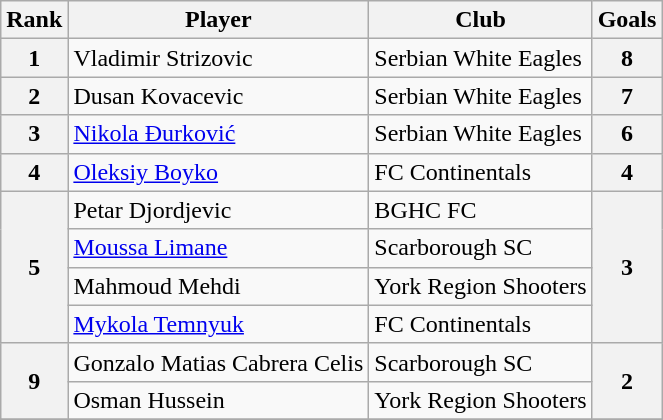<table class="wikitable sortable">
<tr>
<th>Rank</th>
<th>Player</th>
<th>Club</th>
<th>Goals</th>
</tr>
<tr>
<th>1</th>
<td align="left">Vladimir Strizovic</td>
<td align="left">Serbian White Eagles</td>
<th>8</th>
</tr>
<tr>
<th>2</th>
<td align="left">Dusan Kovacevic</td>
<td align="left">Serbian White Eagles</td>
<th>7</th>
</tr>
<tr>
<th>3</th>
<td align="left"><a href='#'>Nikola Đurković</a></td>
<td align="left">Serbian White Eagles</td>
<th>6</th>
</tr>
<tr>
<th>4</th>
<td align="left"><a href='#'>Oleksiy Boyko</a></td>
<td align="left">FC Continentals</td>
<th>4</th>
</tr>
<tr>
<th rowspan="4">5</th>
<td align="left">Petar Djordjevic</td>
<td align="left">BGHC FC</td>
<th rowspan="4">3</th>
</tr>
<tr>
<td align="left"><a href='#'>Moussa Limane</a></td>
<td align="left">Scarborough SC</td>
</tr>
<tr>
<td align="left">Mahmoud Mehdi</td>
<td align="left">York Region Shooters</td>
</tr>
<tr>
<td align="left"><a href='#'>Mykola Temnyuk</a></td>
<td align="left">FC Continentals</td>
</tr>
<tr>
<th rowspan="2">9</th>
<td align="left">Gonzalo Matias Cabrera Celis</td>
<td align="left">Scarborough SC</td>
<th rowspan="2">2</th>
</tr>
<tr>
<td align="left">Osman Hussein</td>
<td align="left">York Region Shooters</td>
</tr>
<tr>
</tr>
</table>
